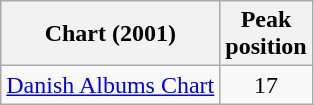<table class="wikitable">
<tr>
<th>Chart (2001)</th>
<th>Peak<br>position</th>
</tr>
<tr>
<td><a href='#'>Danish Albums Chart</a></td>
<td align="center">17</td>
</tr>
</table>
